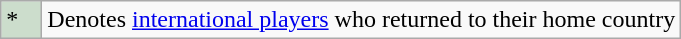<table class="wikitable">
<tr>
<td style="width:20px; background:#cdc;">*</td>
<td>Denotes <a href='#'>international players</a> who returned to their home country</td>
</tr>
</table>
